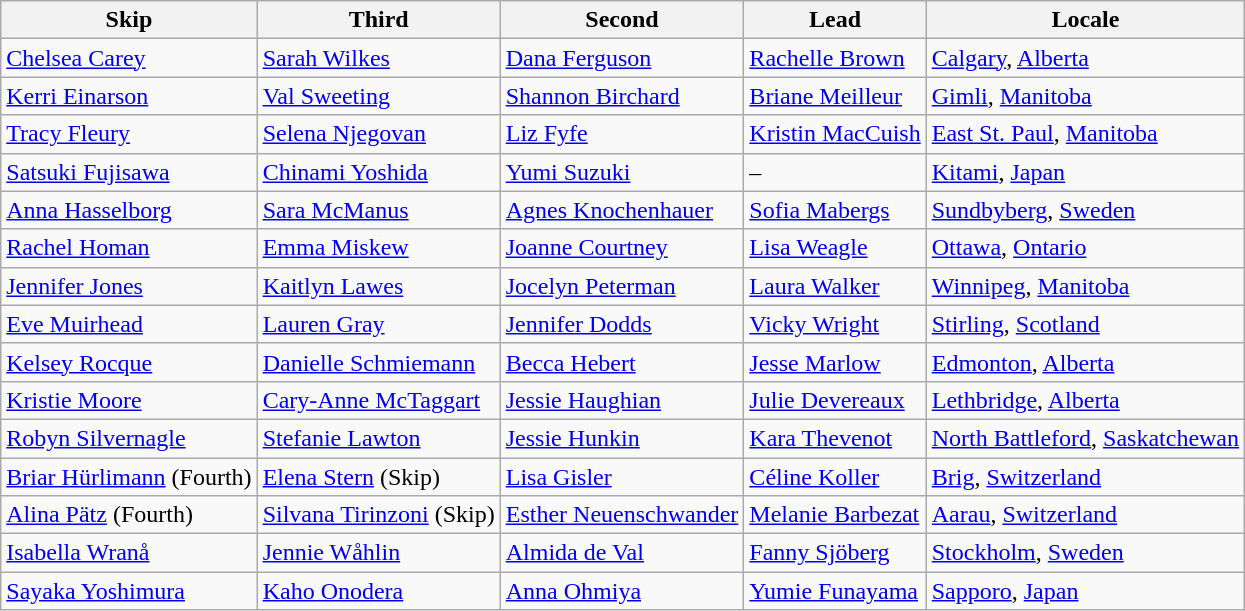<table class=wikitable>
<tr>
<th>Skip</th>
<th>Third</th>
<th>Second</th>
<th>Lead</th>
<th>Locale</th>
</tr>
<tr>
<td><a href='#'>Chelsea Carey</a></td>
<td><a href='#'>Sarah Wilkes</a></td>
<td><a href='#'>Dana Ferguson</a></td>
<td><a href='#'>Rachelle Brown</a></td>
<td> <a href='#'>Calgary</a>, <a href='#'>Alberta</a></td>
</tr>
<tr>
<td><a href='#'>Kerri Einarson</a></td>
<td><a href='#'>Val Sweeting</a></td>
<td><a href='#'>Shannon Birchard</a></td>
<td><a href='#'>Briane Meilleur</a></td>
<td> <a href='#'>Gimli</a>, <a href='#'>Manitoba</a></td>
</tr>
<tr>
<td><a href='#'>Tracy Fleury</a></td>
<td><a href='#'>Selena Njegovan</a></td>
<td><a href='#'>Liz Fyfe</a></td>
<td><a href='#'>Kristin MacCuish</a></td>
<td> <a href='#'>East St. Paul</a>, <a href='#'>Manitoba</a></td>
</tr>
<tr>
<td><a href='#'>Satsuki Fujisawa</a></td>
<td><a href='#'>Chinami Yoshida</a></td>
<td><a href='#'>Yumi Suzuki</a></td>
<td>–</td>
<td> <a href='#'>Kitami</a>, <a href='#'>Japan</a></td>
</tr>
<tr>
<td><a href='#'>Anna Hasselborg</a></td>
<td><a href='#'>Sara McManus</a></td>
<td><a href='#'>Agnes Knochenhauer</a></td>
<td><a href='#'>Sofia Mabergs</a></td>
<td> <a href='#'>Sundbyberg</a>, <a href='#'>Sweden</a></td>
</tr>
<tr>
<td><a href='#'>Rachel Homan</a></td>
<td><a href='#'>Emma Miskew</a></td>
<td><a href='#'>Joanne Courtney</a></td>
<td><a href='#'>Lisa Weagle</a></td>
<td> <a href='#'>Ottawa</a>, <a href='#'>Ontario</a></td>
</tr>
<tr>
<td><a href='#'>Jennifer Jones</a></td>
<td><a href='#'>Kaitlyn Lawes</a></td>
<td><a href='#'>Jocelyn Peterman</a></td>
<td><a href='#'>Laura Walker</a></td>
<td> <a href='#'>Winnipeg</a>, <a href='#'>Manitoba</a></td>
</tr>
<tr>
<td><a href='#'>Eve Muirhead</a></td>
<td><a href='#'>Lauren Gray</a></td>
<td><a href='#'>Jennifer Dodds</a></td>
<td><a href='#'>Vicky Wright</a></td>
<td> <a href='#'>Stirling</a>, <a href='#'>Scotland</a></td>
</tr>
<tr>
<td><a href='#'>Kelsey Rocque</a></td>
<td><a href='#'>Danielle Schmiemann</a></td>
<td><a href='#'>Becca Hebert</a></td>
<td><a href='#'>Jesse Marlow</a></td>
<td> <a href='#'>Edmonton</a>, <a href='#'>Alberta</a></td>
</tr>
<tr>
<td><a href='#'>Kristie Moore</a></td>
<td><a href='#'>Cary-Anne McTaggart</a></td>
<td><a href='#'>Jessie Haughian</a></td>
<td><a href='#'>Julie Devereaux</a></td>
<td> <a href='#'>Lethbridge</a>, <a href='#'>Alberta</a></td>
</tr>
<tr>
<td><a href='#'>Robyn Silvernagle</a></td>
<td><a href='#'>Stefanie Lawton</a></td>
<td><a href='#'>Jessie Hunkin</a></td>
<td><a href='#'>Kara Thevenot</a></td>
<td> <a href='#'>North Battleford</a>, <a href='#'>Saskatchewan</a></td>
</tr>
<tr>
<td><a href='#'>Briar Hürlimann</a> (Fourth)</td>
<td><a href='#'>Elena Stern</a> (Skip)</td>
<td><a href='#'>Lisa Gisler</a></td>
<td><a href='#'>Céline Koller</a></td>
<td> <a href='#'>Brig</a>, <a href='#'>Switzerland</a></td>
</tr>
<tr>
<td><a href='#'>Alina Pätz</a> (Fourth)</td>
<td><a href='#'>Silvana Tirinzoni</a> (Skip)</td>
<td><a href='#'>Esther Neuenschwander</a></td>
<td><a href='#'>Melanie Barbezat</a></td>
<td> <a href='#'>Aarau</a>, <a href='#'>Switzerland</a></td>
</tr>
<tr>
<td><a href='#'>Isabella Wranå</a></td>
<td><a href='#'>Jennie Wåhlin</a></td>
<td><a href='#'>Almida de Val</a></td>
<td><a href='#'>Fanny Sjöberg</a></td>
<td> <a href='#'>Stockholm</a>, <a href='#'>Sweden</a></td>
</tr>
<tr>
<td><a href='#'>Sayaka Yoshimura</a></td>
<td><a href='#'>Kaho Onodera</a></td>
<td><a href='#'>Anna Ohmiya</a></td>
<td><a href='#'>Yumie Funayama</a></td>
<td> <a href='#'>Sapporo</a>, <a href='#'>Japan</a></td>
</tr>
</table>
